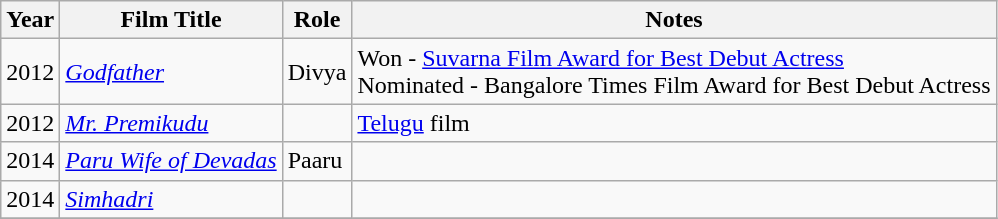<table class=wikitable>
<tr>
<th>Year</th>
<th>Film Title</th>
<th>Role</th>
<th>Notes</th>
</tr>
<tr>
<td>2012</td>
<td><em><a href='#'>Godfather</a></em></td>
<td>Divya</td>
<td>Won - <a href='#'>Suvarna Film Award for Best Debut Actress</a> <br> Nominated - Bangalore Times Film Award for Best Debut Actress</td>
</tr>
<tr>
<td>2012</td>
<td><em><a href='#'>Mr. Premikudu</a></em></td>
<td></td>
<td><a href='#'>Telugu</a> film</td>
</tr>
<tr>
<td>2014</td>
<td><em><a href='#'>Paru Wife of Devadas</a></em></td>
<td>Paaru</td>
<td></td>
</tr>
<tr>
<td>2014</td>
<td><em><a href='#'>Simhadri</a></em></td>
<td></td>
<td></td>
</tr>
<tr>
</tr>
</table>
